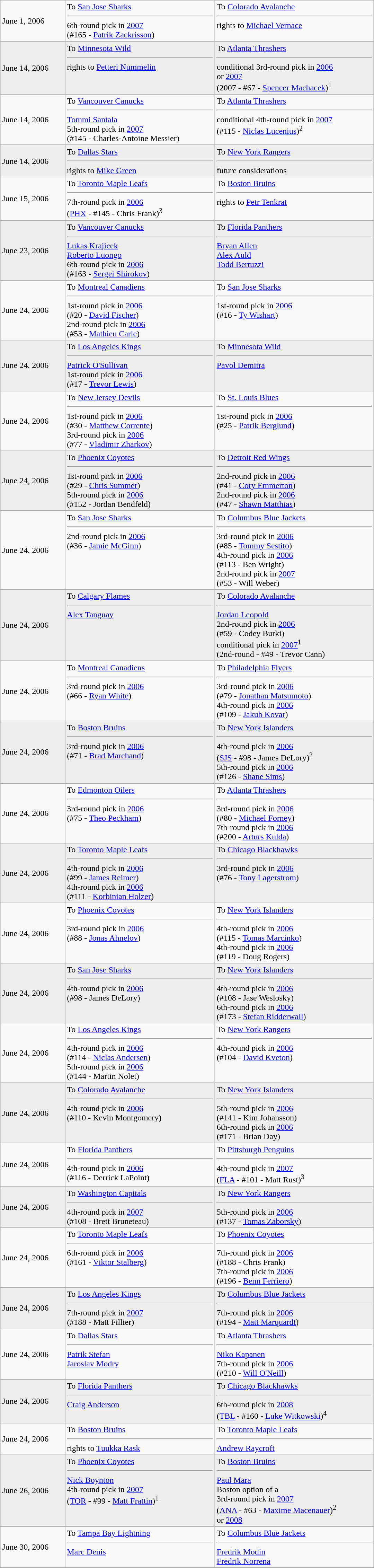<table cellspacing=0 class="wikitable" style="border:1px solid #999999; width:720px;">
<tr>
<td>June 1, 2006</td>
<td valign="top">To <a href='#'>San Jose Sharks</a><hr>6th-round pick in <a href='#'>2007</a><br>(#165 - <a href='#'>Patrik Zackrisson</a>)</td>
<td valign="top">To <a href='#'>Colorado Avalanche</a><hr>rights to <a href='#'>Michael Vernace</a></td>
</tr>
<tr bgcolor="#eeeeee">
<td>June 14, 2006</td>
<td valign="top">To <a href='#'>Minnesota Wild</a><hr>rights to <a href='#'>Petteri Nummelin</a></td>
<td valign="top">To <a href='#'>Atlanta Thrashers</a><hr>conditional 3rd-round pick in <a href='#'>2006</a><br>or <a href='#'>2007</a><br>(2007 - #67 - <a href='#'>Spencer Machacek</a>)<sup>1</sup></td>
</tr>
<tr>
<td>June 14, 2006</td>
<td valign="top">To <a href='#'>Vancouver Canucks</a><hr><a href='#'>Tommi Santala</a><br>5th-round pick in <a href='#'>2007</a><br>(#145 - Charles-Antoine Messier)</td>
<td valign="top">To <a href='#'>Atlanta Thrashers</a><hr>conditional 4th-round pick in <a href='#'>2007</a><br>(#115 - <a href='#'>Niclas Lucenius</a>)<sup>2</sup></td>
</tr>
<tr bgcolor="#eeeeee">
<td>June 14, 2006</td>
<td valign="top">To <a href='#'>Dallas Stars</a><hr>rights to <a href='#'>Mike Green</a></td>
<td valign="top">To <a href='#'>New York Rangers</a><hr>future considerations</td>
</tr>
<tr>
<td>June 15, 2006</td>
<td valign="top">To <a href='#'>Toronto Maple Leafs</a><hr>7th-round pick in <a href='#'>2006</a><br>(<a href='#'>PHX</a> - #145 - Chris Frank)<sup>3</sup></td>
<td valign="top">To <a href='#'>Boston Bruins</a><hr>rights to <a href='#'>Petr Tenkrat</a></td>
</tr>
<tr bgcolor="#eeeeee">
<td>June 23, 2006</td>
<td valign="top">To <a href='#'>Vancouver Canucks</a><hr><a href='#'>Lukas Krajicek</a><br><a href='#'>Roberto Luongo</a><br>6th-round pick in <a href='#'>2006</a><br>(#163 - <a href='#'>Sergei Shirokov</a>)</td>
<td valign="top">To <a href='#'>Florida Panthers</a><hr><a href='#'>Bryan Allen</a><br><a href='#'>Alex Auld</a><br><a href='#'>Todd Bertuzzi</a></td>
</tr>
<tr>
<td>June 24, 2006</td>
<td valign="top">To <a href='#'>Montreal Canadiens</a><hr>1st-round pick in <a href='#'>2006</a><br>(#20 - <a href='#'>David Fischer</a>)<br>2nd-round pick in <a href='#'>2006</a><br>(#53 - <a href='#'>Mathieu Carle</a>)</td>
<td valign="top">To <a href='#'>San Jose Sharks</a><hr>1st-round pick in <a href='#'>2006</a><br>(#16 - <a href='#'>Ty Wishart</a>)</td>
</tr>
<tr bgcolor="#eeeeee">
<td>June 24, 2006</td>
<td valign="top">To <a href='#'>Los Angeles Kings</a><hr><a href='#'>Patrick O'Sullivan</a><br>1st-round pick in <a href='#'>2006</a><br>(#17 - <a href='#'>Trevor Lewis</a>)</td>
<td valign="top">To <a href='#'>Minnesota Wild</a><hr><a href='#'>Pavol Demitra</a></td>
</tr>
<tr>
<td>June 24, 2006</td>
<td valign="top">To <a href='#'>New Jersey Devils</a><hr>1st-round pick in <a href='#'>2006</a><br>(#30 - <a href='#'>Matthew Corrente</a>)<br>3rd-round pick in <a href='#'>2006</a><br>(#77 - <a href='#'>Vladimir Zharkov</a>)</td>
<td valign="top">To <a href='#'>St. Louis Blues</a><hr>1st-round pick in <a href='#'>2006</a><br>(#25 - <a href='#'>Patrik Berglund</a>)</td>
</tr>
<tr bgcolor="#eeeeee">
<td>June 24, 2006</td>
<td valign="top">To <a href='#'>Phoenix Coyotes</a><hr>1st-round pick in <a href='#'>2006</a><br>(#29 - <a href='#'>Chris Summer</a>)<br>5th-round pick in <a href='#'>2006</a><br>(#152 - Jordan Bendfeld)</td>
<td valign="top">To <a href='#'>Detroit Red Wings</a><hr>2nd-round pick in <a href='#'>2006</a><br>(#41 - <a href='#'>Cory Emmerton</a>)<br>2nd-round pick in <a href='#'>2006</a><br>(#47 - <a href='#'>Shawn Matthias</a>)</td>
</tr>
<tr>
<td>June 24, 2006</td>
<td valign="top">To <a href='#'>San Jose Sharks</a><hr>2nd-round pick in <a href='#'>2006</a><br>(#36 - <a href='#'>Jamie McGinn</a>)</td>
<td valign="top">To <a href='#'>Columbus Blue Jackets</a><hr>3rd-round pick in <a href='#'>2006</a><br>(#85 - <a href='#'>Tommy Sestito</a>)<br>4th-round pick in <a href='#'>2006</a><br>(#113 - Ben Wright)<br>2nd-round pick in <a href='#'>2007</a><br>(#53 - Will Weber)</td>
</tr>
<tr bgcolor="#eeeeee">
<td>June 24, 2006</td>
<td valign="top">To <a href='#'>Calgary Flames</a><hr><a href='#'>Alex Tanguay</a></td>
<td valign="top">To <a href='#'>Colorado Avalanche</a><hr><a href='#'>Jordan Leopold</a><br>2nd-round pick in <a href='#'>2006</a><br>(#59 - Codey Burki)<br>conditional pick in <a href='#'>2007</a><sup>1</sup><br>(2nd-round - #49 - Trevor Cann)</td>
</tr>
<tr>
<td>June 24, 2006</td>
<td valign="top">To <a href='#'>Montreal Canadiens</a><hr>3rd-round pick in <a href='#'>2006</a><br>(#66 - <a href='#'>Ryan White</a>)</td>
<td valign="top">To <a href='#'>Philadelphia Flyers</a><hr>3rd-round pick in <a href='#'>2006</a><br>(#79 - <a href='#'>Jonathan Matsumoto</a>)<br>4th-round pick in <a href='#'>2006</a><br>(#109 - <a href='#'>Jakub Kovar</a>)</td>
</tr>
<tr bgcolor="#eeeeee">
<td>June 24, 2006</td>
<td valign="top">To <a href='#'>Boston Bruins</a><hr>3rd-round pick in <a href='#'>2006</a><br>(#71 - <a href='#'>Brad Marchand</a>)</td>
<td valign="top">To <a href='#'>New York Islanders</a><hr>4th-round pick in <a href='#'>2006</a><br>(<a href='#'>SJS</a> - #98 - James DeLory)<sup>2</sup><br>5th-round pick in <a href='#'>2006</a><br>(#126 - <a href='#'>Shane Sims</a>)</td>
</tr>
<tr>
<td>June 24, 2006</td>
<td valign="top">To <a href='#'>Edmonton Oilers</a><hr>3rd-round pick in <a href='#'>2006</a><br>(#75 - <a href='#'>Theo Peckham</a>)</td>
<td valign="top">To <a href='#'>Atlanta Thrashers</a><hr>3rd-round pick in <a href='#'>2006</a><br>(#80 - <a href='#'>Michael Forney</a>)<br>7th-round pick in <a href='#'>2006</a><br>(#200 - <a href='#'>Arturs Kulda</a>)</td>
</tr>
<tr bgcolor="#eeeeee">
<td>June 24, 2006</td>
<td valign="top">To <a href='#'>Toronto Maple Leafs</a><hr>4th-round pick in <a href='#'>2006</a><br>(#99 - <a href='#'>James Reimer</a>)<br>4th-round pick in <a href='#'>2006</a><br>(#111 - <a href='#'>Korbinian Holzer</a>)</td>
<td valign="top">To <a href='#'>Chicago Blackhawks</a><hr>3rd-round pick in <a href='#'>2006</a><br>(#76 - <a href='#'>Tony Lagerstrom</a>)</td>
</tr>
<tr>
<td>June 24, 2006</td>
<td valign="top">To <a href='#'>Phoenix Coyotes</a><hr>3rd-round pick in <a href='#'>2006</a><br>(#88 - <a href='#'>Jonas Ahnelov</a>)</td>
<td valign="top">To <a href='#'>New York Islanders</a><hr>4th-round pick in <a href='#'>2006</a><br>(#115 - <a href='#'>Tomas Marcinko</a>)<br>4th-round pick in <a href='#'>2006</a><br>(#119 - Doug Rogers)</td>
</tr>
<tr bgcolor="#eeeeee">
<td>June 24, 2006</td>
<td valign="top">To <a href='#'>San Jose Sharks</a><hr>4th-round pick in <a href='#'>2006</a><br>(#98 - James DeLory)</td>
<td valign="top">To <a href='#'>New York Islanders</a><hr>4th-round pick in <a href='#'>2006</a><br>(#108 - Jase Weslosky)<br>6th-round pick in <a href='#'>2006</a><br>(#173 - <a href='#'>Stefan Ridderwall</a>)</td>
</tr>
<tr>
<td>June 24, 2006</td>
<td valign="top">To <a href='#'>Los Angeles Kings</a><hr>4th-round pick in <a href='#'>2006</a><br>(#114 - <a href='#'>Niclas Andersen</a>)<br>5th-round pick in <a href='#'>2006</a><br>(#144 - Martin Nolet)</td>
<td valign="top">To <a href='#'>New York Rangers</a><hr>4th-round pick in <a href='#'>2006</a><br>(#104 - <a href='#'>David Kveton</a>)</td>
</tr>
<tr bgcolor="#eeeeee">
<td>June 24, 2006</td>
<td valign="top">To <a href='#'>Colorado Avalanche</a><hr>4th-round pick in <a href='#'>2006</a><br>(#110 - Kevin Montgomery)</td>
<td valign="top">To <a href='#'>New York Islanders</a><hr>5th-round pick in <a href='#'>2006</a><br>(#141 - Kim Johansson)<br>6th-round pick in <a href='#'>2006</a><br>(#171 - Brian Day)</td>
</tr>
<tr>
<td>June 24, 2006</td>
<td valign="top">To <a href='#'>Florida Panthers</a><hr>4th-round pick in <a href='#'>2006</a><br>(#116 - Derrick LaPoint)</td>
<td valign="top">To <a href='#'>Pittsburgh Penguins</a><hr>4th-round pick in <a href='#'>2007</a><br>(<a href='#'>FLA</a> - #101 - Matt Rust)<sup>3</sup></td>
</tr>
<tr bgcolor="#eeeeee">
<td>June 24, 2006</td>
<td valign="top">To <a href='#'>Washington Capitals</a><hr>4th-round pick in <a href='#'>2007</a><br>(#108 - Brett Bruneteau)</td>
<td valign="top">To <a href='#'>New York Rangers</a><hr>5th-round pick in <a href='#'>2006</a><br>(#137 - <a href='#'>Tomas Zaborsky</a>)</td>
</tr>
<tr>
<td>June 24, 2006</td>
<td valign="top">To <a href='#'>Toronto Maple Leafs</a><hr>6th-round pick in <a href='#'>2006</a><br>(#161 - <a href='#'>Viktor Stalberg</a>)</td>
<td valign="top">To <a href='#'>Phoenix Coyotes</a><hr>7th-round pick in <a href='#'>2006</a><br>(#188 - Chris Frank)<br>7th-round pick in <a href='#'>2006</a><br>(#196 - <a href='#'>Benn Ferriero</a>)</td>
</tr>
<tr bgcolor="#eeeeee">
<td>June 24, 2006</td>
<td valign="top">To <a href='#'>Los Angeles Kings</a><hr>7th-round pick in <a href='#'>2007</a><br>(#188 - Matt Fillier)</td>
<td valign="top">To <a href='#'>Columbus Blue Jackets</a><hr>7th-round pick in <a href='#'>2006</a><br>(#194 - <a href='#'>Matt Marquardt</a>)</td>
</tr>
<tr>
<td>June 24, 2006</td>
<td valign="top">To <a href='#'>Dallas Stars</a><hr><a href='#'>Patrik Stefan</a><br><a href='#'>Jaroslav Modry</a></td>
<td valign="top">To <a href='#'>Atlanta Thrashers</a><hr><a href='#'>Niko Kapanen</a><br>7th-round pick in <a href='#'>2006</a><br>(#210 - <a href='#'>Will O'Neill</a>)</td>
</tr>
<tr bgcolor="#eeeeee">
<td>June 24, 2006</td>
<td valign="top">To <a href='#'>Florida Panthers</a><hr><a href='#'>Craig Anderson</a></td>
<td valign="top">To <a href='#'>Chicago Blackhawks</a><hr>6th-round pick in <a href='#'>2008</a><br>(<a href='#'>TBL</a> - #160 - <a href='#'>Luke Witkowski</a>)<sup>4</sup></td>
</tr>
<tr>
<td>June 24, 2006</td>
<td valign="top">To <a href='#'>Boston Bruins</a><hr>rights to <a href='#'>Tuukka Rask</a></td>
<td valign="top">To <a href='#'>Toronto Maple Leafs</a><hr><a href='#'>Andrew Raycroft</a></td>
</tr>
<tr bgcolor="#eeeeee">
<td>June 26, 2006</td>
<td valign="top">To <a href='#'>Phoenix Coyotes</a><hr><a href='#'>Nick Boynton</a><br>4th-round pick in <a href='#'>2007</a><br>(<a href='#'>TOR</a> - #99 - <a href='#'>Matt Frattin</a>)<sup>1</sup></td>
<td valign="top">To <a href='#'>Boston Bruins</a><hr><a href='#'>Paul Mara</a><br>Boston option of a<br>3rd-round pick in <a href='#'>2007</a><br>(<a href='#'>ANA</a> - #63 - <a href='#'>Maxime Macenauer</a>)<sup>2</sup><br>or <a href='#'>2008</a></td>
</tr>
<tr>
<td>June 30, 2006</td>
<td valign="top">To <a href='#'>Tampa Bay Lightning</a><hr><a href='#'>Marc Denis</a></td>
<td valign="top">To <a href='#'>Columbus Blue Jackets</a><hr><a href='#'>Fredrik Modin</a><br><a href='#'>Fredrik Norrena</a></td>
</tr>
</table>
